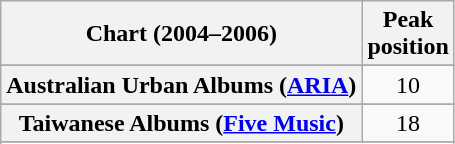<table class="wikitable sortable plainrowheaders">
<tr>
<th>Chart (2004–2006)</th>
<th>Peak<br>position</th>
</tr>
<tr>
</tr>
<tr>
<th scope="row">Australian Urban Albums (<a href='#'>ARIA</a>)</th>
<td align="center">10</td>
</tr>
<tr>
</tr>
<tr>
</tr>
<tr>
</tr>
<tr>
</tr>
<tr>
</tr>
<tr>
</tr>
<tr>
</tr>
<tr>
</tr>
<tr>
</tr>
<tr>
</tr>
<tr>
<th scope="row">Taiwanese Albums (<a href='#'>Five Music</a>)</th>
<td style="text-align:center;">18</td>
</tr>
<tr>
</tr>
<tr>
</tr>
<tr>
</tr>
<tr>
</tr>
<tr>
</tr>
</table>
